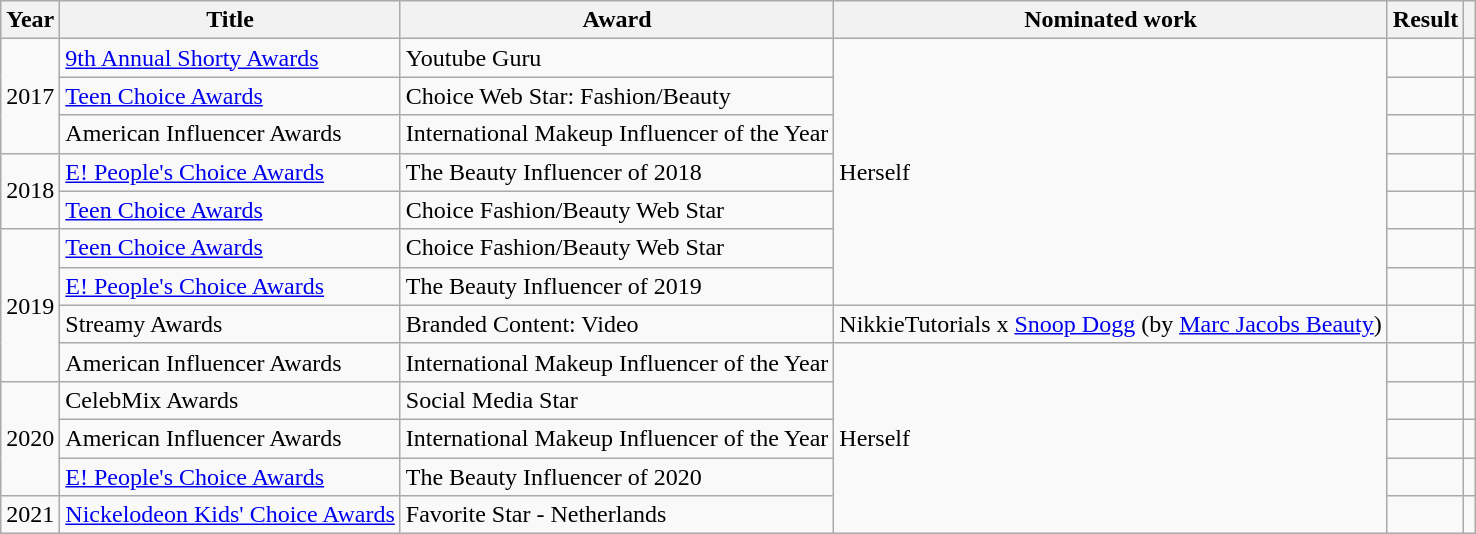<table class="wikitable sortable">
<tr>
<th>Year</th>
<th>Title</th>
<th>Award</th>
<th>Nominated work</th>
<th>Result</th>
<th></th>
</tr>
<tr>
<td rowspan="3">2017</td>
<td><a href='#'>9th Annual Shorty Awards</a></td>
<td>Youtube Guru</td>
<td rowspan="7">Herself</td>
<td></td>
<td></td>
</tr>
<tr>
<td><a href='#'>Teen Choice Awards</a></td>
<td>Choice Web Star: Fashion/Beauty</td>
<td></td>
<td></td>
</tr>
<tr>
<td>American Influencer Awards</td>
<td>International Makeup Influencer of the Year</td>
<td></td>
<td></td>
</tr>
<tr>
<td rowspan="2">2018</td>
<td><a href='#'>E! People's Choice Awards</a></td>
<td>The Beauty Influencer of 2018</td>
<td></td>
<td></td>
</tr>
<tr>
<td><a href='#'>Teen Choice Awards</a></td>
<td>Choice Fashion/Beauty Web Star</td>
<td></td>
<td></td>
</tr>
<tr>
<td rowspan="4">2019</td>
<td><a href='#'>Teen Choice Awards</a></td>
<td>Choice Fashion/Beauty Web Star</td>
<td></td>
<td></td>
</tr>
<tr>
<td><a href='#'>E! People's Choice Awards</a></td>
<td>The Beauty Influencer of 2019</td>
<td></td>
<td></td>
</tr>
<tr>
<td>Streamy Awards</td>
<td>Branded Content: Video</td>
<td>NikkieTutorials x <a href='#'>Snoop Dogg</a> (by <a href='#'>Marc Jacobs Beauty</a>)</td>
<td></td>
<td></td>
</tr>
<tr>
<td>American Influencer Awards</td>
<td>International Makeup Influencer of the Year</td>
<td rowspan="5">Herself</td>
<td></td>
<td></td>
</tr>
<tr>
<td rowspan="3">2020</td>
<td>CelebMix Awards</td>
<td>Social Media Star</td>
<td></td>
<td></td>
</tr>
<tr>
<td>American Influencer Awards</td>
<td>International Makeup Influencer of the Year</td>
<td></td>
<td></td>
</tr>
<tr>
<td><a href='#'>E! People's Choice Awards</a></td>
<td>The Beauty Influencer of 2020</td>
<td></td>
<td></td>
</tr>
<tr>
<td>2021</td>
<td><a href='#'>Nickelodeon Kids' Choice Awards</a></td>
<td>Favorite Star - Netherlands</td>
<td></td>
<td></td>
</tr>
</table>
